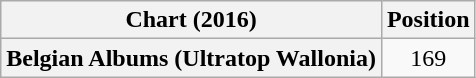<table class="wikitable plainrowheaders" style="text-align:center">
<tr>
<th scope="col">Chart (2016)</th>
<th scope="col">Position</th>
</tr>
<tr>
<th scope="row">Belgian Albums (Ultratop Wallonia)</th>
<td>169</td>
</tr>
</table>
